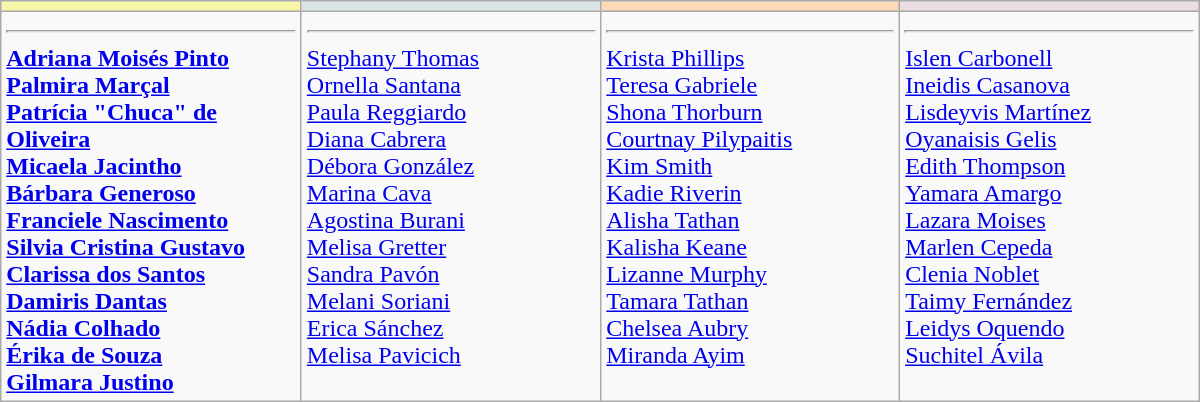<table border="1" cellpadding="2" width="800" class="wikitable">
<tr>
<td !align="center" width="200" bgcolor="#F7F6A8"></td>
<td !align="center" width="200" bgcolor="#DCE5E5"></td>
<td !align="center" width="200" bgcolor="#FFDAB9"></td>
<td !align="center" width="200" bgcolor="#EBDDE2"></td>
</tr>
<tr valign=top>
<td><strong> <hr> <a href='#'>Adriana Moisés Pinto</a> <br> <a href='#'>Palmira Marçal</a> <br> <a href='#'>Patrícia "Chuca" de Oliveira</a> <br> <a href='#'>Micaela Jacintho</a> <br> <a href='#'>Bárbara Generoso</a> <br> <a href='#'>Franciele Nascimento</a> <br> <a href='#'>Silvia Cristina Gustavo</a> <br> <a href='#'>Clarissa dos Santos</a> <br> <a href='#'>Damiris Dantas</a> <br> <a href='#'>Nádia Colhado</a> <br> <a href='#'>Érika de Souza</a> <br> <a href='#'>Gilmara Justino</a></strong></td>
<td> <hr> <a href='#'>Stephany Thomas</a> <br> <a href='#'>Ornella Santana</a> <br> <a href='#'>Paula Reggiardo</a> <br> <a href='#'>Diana Cabrera</a> <br> <a href='#'>Débora González</a> <br> <a href='#'>Marina Cava</a> <br> <a href='#'>Agostina Burani</a> <br> <a href='#'>Melisa Gretter</a> <br> <a href='#'>Sandra Pavón</a> <br> <a href='#'>Melani Soriani</a> <br> <a href='#'>Erica Sánchez</a> <br> <a href='#'>Melisa Pavicich</a></td>
<td> <hr> <a href='#'>Krista Phillips</a> <br> <a href='#'>Teresa Gabriele</a> <br> <a href='#'>Shona Thorburn</a> <br> <a href='#'>Courtnay Pilypaitis</a> <br> <a href='#'>Kim Smith</a> <br> <a href='#'>Kadie Riverin</a> <br> <a href='#'>Alisha Tathan</a> <br> <a href='#'>Kalisha Keane</a> <br> <a href='#'>Lizanne Murphy</a> <br> <a href='#'>Tamara Tathan</a> <br> <a href='#'>Chelsea Aubry</a> <br> <a href='#'>Miranda Ayim</a></td>
<td> <hr> <a href='#'>Islen Carbonell</a> <br> <a href='#'>Ineidis Casanova</a> <br> <a href='#'>Lisdeyvis Martínez</a> <br> <a href='#'>Oyanaisis Gelis</a> <br> <a href='#'>Edith Thompson</a> <br> <a href='#'>Yamara Amargo</a> <br> <a href='#'>Lazara Moises</a> <br> <a href='#'>Marlen Cepeda</a> <br> <a href='#'>Clenia Noblet</a> <br> <a href='#'>Taimy Fernández</a> <br> <a href='#'>Leidys Oquendo</a> <br> <a href='#'>Suchitel Ávila</a></td>
</tr>
</table>
